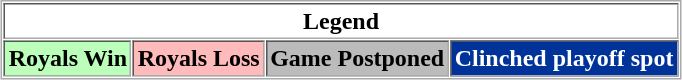<table align="center" border="1" cellpadding="2" cellspacing="1" style="border:1px solid #aaa">
<tr>
<th colspan="4">Legend</th>
</tr>
<tr>
<th style="background:#bfb;">Royals Win</th>
<th style="background:#fbb;">Royals Loss</th>
<th style="background:#bbb;">Game Postponed</th>
<th style="background:#039;color:white">Clinched playoff spot</th>
</tr>
</table>
